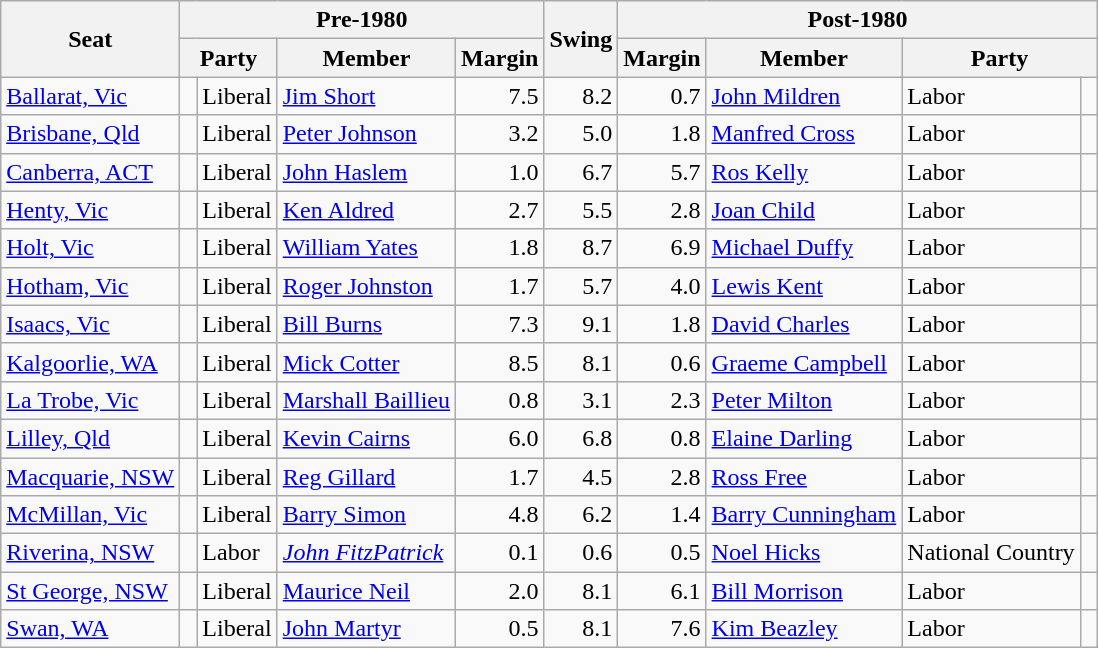<table class="wikitable">
<tr>
<th rowspan="2">Seat</th>
<th colspan="4">Pre-1980</th>
<th rowspan="2">Swing</th>
<th colspan="4">Post-1980</th>
</tr>
<tr>
<th colspan="2">Party</th>
<th>Member</th>
<th>Margin</th>
<th>Margin</th>
<th>Member</th>
<th colspan="2">Party</th>
</tr>
<tr>
<td><a href='#'>Ballarat, Vic</a></td>
<td> </td>
<td>Liberal</td>
<td><a href='#'>Jim Short</a></td>
<td style="text-align:right;">7.5</td>
<td style="text-align:right;">8.2</td>
<td style="text-align:right;">0.7</td>
<td><a href='#'>John Mildren</a></td>
<td>Labor</td>
<td> </td>
</tr>
<tr>
<td><a href='#'>Brisbane, Qld</a></td>
<td> </td>
<td>Liberal</td>
<td><a href='#'>Peter Johnson</a></td>
<td style="text-align:right;">3.2</td>
<td style="text-align:right;">5.0</td>
<td style="text-align:right;">1.8</td>
<td><a href='#'>Manfred Cross</a></td>
<td>Labor</td>
<td> </td>
</tr>
<tr>
<td><a href='#'>Canberra, ACT</a></td>
<td> </td>
<td>Liberal</td>
<td><a href='#'>John Haslem</a></td>
<td style="text-align:right;">1.0</td>
<td style="text-align:right;">6.7</td>
<td style="text-align:right;">5.7</td>
<td><a href='#'>Ros Kelly</a></td>
<td>Labor</td>
<td> </td>
</tr>
<tr>
<td><a href='#'>Henty, Vic</a></td>
<td> </td>
<td>Liberal</td>
<td><a href='#'>Ken Aldred</a></td>
<td style="text-align:right;">2.7</td>
<td style="text-align:right;">5.5</td>
<td style="text-align:right;">2.8</td>
<td><a href='#'>Joan Child</a></td>
<td>Labor</td>
<td> </td>
</tr>
<tr>
<td><a href='#'>Holt, Vic</a></td>
<td> </td>
<td>Liberal</td>
<td><a href='#'>William Yates</a></td>
<td style="text-align:right;">1.8</td>
<td style="text-align:right;">8.7</td>
<td style="text-align:right;">6.9</td>
<td><a href='#'>Michael Duffy</a></td>
<td>Labor</td>
<td> </td>
</tr>
<tr>
<td><a href='#'>Hotham, Vic</a></td>
<td> </td>
<td>Liberal</td>
<td><a href='#'>Roger Johnston</a></td>
<td style="text-align:right;">1.7</td>
<td style="text-align:right;">5.7</td>
<td style="text-align:right;">4.0</td>
<td><a href='#'>Lewis Kent</a></td>
<td>Labor</td>
<td> </td>
</tr>
<tr>
<td><a href='#'>Isaacs, Vic</a></td>
<td> </td>
<td>Liberal</td>
<td><a href='#'>Bill Burns</a></td>
<td style="text-align:right;">7.3</td>
<td style="text-align:right;">9.1</td>
<td style="text-align:right;">1.8</td>
<td><a href='#'>David Charles</a></td>
<td>Labor</td>
<td> </td>
</tr>
<tr>
<td><a href='#'>Kalgoorlie, WA</a></td>
<td> </td>
<td>Liberal</td>
<td><a href='#'>Mick Cotter</a></td>
<td style="text-align:right;">8.5</td>
<td style="text-align:right;">8.1</td>
<td style="text-align:right;">0.6</td>
<td><a href='#'>Graeme Campbell</a></td>
<td>Labor</td>
<td> </td>
</tr>
<tr>
<td><a href='#'>La Trobe, Vic</a></td>
<td> </td>
<td>Liberal</td>
<td><a href='#'>Marshall Baillieu</a></td>
<td style="text-align:right;">0.8</td>
<td style="text-align:right;">3.1</td>
<td style="text-align:right;">2.3</td>
<td><a href='#'>Peter Milton</a></td>
<td>Labor</td>
<td> </td>
</tr>
<tr>
<td><a href='#'>Lilley, Qld</a></td>
<td> </td>
<td>Liberal</td>
<td><a href='#'>Kevin Cairns</a></td>
<td style="text-align:right;">6.0</td>
<td style="text-align:right;">6.8</td>
<td style="text-align:right;">0.8</td>
<td><a href='#'>Elaine Darling</a></td>
<td>Labor</td>
<td> </td>
</tr>
<tr>
<td><a href='#'>Macquarie, NSW</a></td>
<td> </td>
<td>Liberal</td>
<td><a href='#'>Reg Gillard</a></td>
<td style="text-align:right;">1.7</td>
<td style="text-align:right;">4.5</td>
<td style="text-align:right;">2.8</td>
<td><a href='#'>Ross Free</a></td>
<td>Labor</td>
<td> </td>
</tr>
<tr>
<td><a href='#'>McMillan, Vic</a></td>
<td> </td>
<td>Liberal</td>
<td><a href='#'>Barry Simon</a></td>
<td style="text-align:right;">4.8</td>
<td style="text-align:right;">6.2</td>
<td style="text-align:right;">1.4</td>
<td><a href='#'>Barry Cunningham</a></td>
<td>Labor</td>
<td> </td>
</tr>
<tr>
<td><a href='#'>Riverina, NSW</a></td>
<td> </td>
<td>Labor</td>
<td><em><a href='#'>John FitzPatrick</a></em></td>
<td style="text-align:right;">0.1</td>
<td style="text-align:right;">0.6</td>
<td style="text-align:right;">0.5</td>
<td><a href='#'>Noel Hicks</a></td>
<td>National Country</td>
<td> </td>
</tr>
<tr>
<td><a href='#'>St George, NSW</a></td>
<td> </td>
<td>Liberal</td>
<td><a href='#'>Maurice Neil</a></td>
<td style="text-align:right;">2.0</td>
<td style="text-align:right;">8.1</td>
<td style="text-align:right;">6.1</td>
<td><a href='#'>Bill Morrison</a></td>
<td>Labor</td>
<td> </td>
</tr>
<tr>
<td><a href='#'>Swan, WA</a></td>
<td> </td>
<td>Liberal</td>
<td><a href='#'>John Martyr</a></td>
<td style="text-align:right;">0.5</td>
<td style="text-align:right;">8.1</td>
<td style="text-align:right;">7.6</td>
<td><a href='#'>Kim Beazley</a></td>
<td>Labor</td>
<td> </td>
</tr>
</table>
